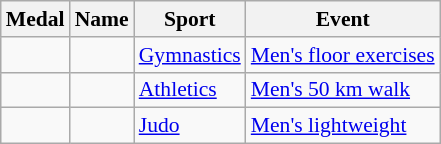<table class="wikitable sortable" style="font-size:90%">
<tr>
<th>Medal</th>
<th>Name</th>
<th>Sport</th>
<th>Event</th>
</tr>
<tr>
<td></td>
<td></td>
<td><a href='#'>Gymnastics</a></td>
<td><a href='#'>Men's floor exercises</a></td>
</tr>
<tr>
<td></td>
<td></td>
<td><a href='#'>Athletics</a></td>
<td><a href='#'>Men's 50 km walk</a></td>
</tr>
<tr>
<td></td>
<td></td>
<td><a href='#'>Judo</a></td>
<td><a href='#'>Men's lightweight</a></td>
</tr>
</table>
